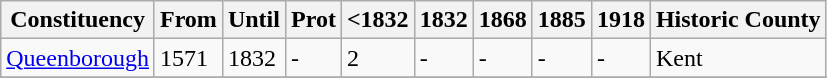<table class="wikitable">
<tr>
<th>Constituency</th>
<th>From</th>
<th>Until</th>
<th>Prot</th>
<th><1832</th>
<th>1832</th>
<th>1868</th>
<th>1885</th>
<th>1918</th>
<th>Historic County</th>
</tr>
<tr>
<td><a href='#'>Queenborough</a></td>
<td>1571</td>
<td>1832</td>
<td>-</td>
<td>2</td>
<td>-</td>
<td>-</td>
<td>-</td>
<td>-</td>
<td>Kent</td>
</tr>
<tr>
</tr>
</table>
